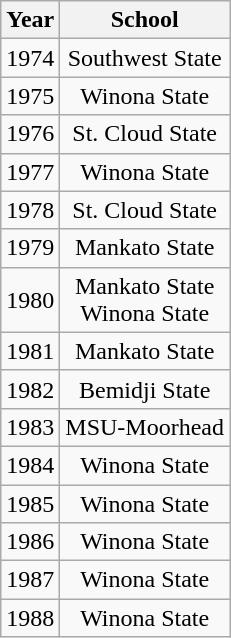<table class="wikitable" style="text-align:center">
<tr>
<th>Year</th>
<th>School</th>
</tr>
<tr>
<td>1974</td>
<td>Southwest State</td>
</tr>
<tr>
<td>1975</td>
<td>Winona State</td>
</tr>
<tr>
<td>1976</td>
<td>St. Cloud State</td>
</tr>
<tr>
<td>1977</td>
<td>Winona State</td>
</tr>
<tr>
<td>1978</td>
<td>St. Cloud State</td>
</tr>
<tr>
<td>1979</td>
<td>Mankato State</td>
</tr>
<tr>
<td>1980</td>
<td>Mankato State<br>Winona State</td>
</tr>
<tr>
<td>1981</td>
<td>Mankato State</td>
</tr>
<tr>
<td>1982</td>
<td>Bemidji State</td>
</tr>
<tr>
<td>1983</td>
<td>MSU-Moorhead</td>
</tr>
<tr>
<td>1984</td>
<td>Winona State</td>
</tr>
<tr>
<td>1985</td>
<td>Winona State</td>
</tr>
<tr>
<td>1986</td>
<td>Winona State</td>
</tr>
<tr>
<td>1987</td>
<td>Winona State</td>
</tr>
<tr>
<td>1988</td>
<td>Winona State</td>
</tr>
</table>
